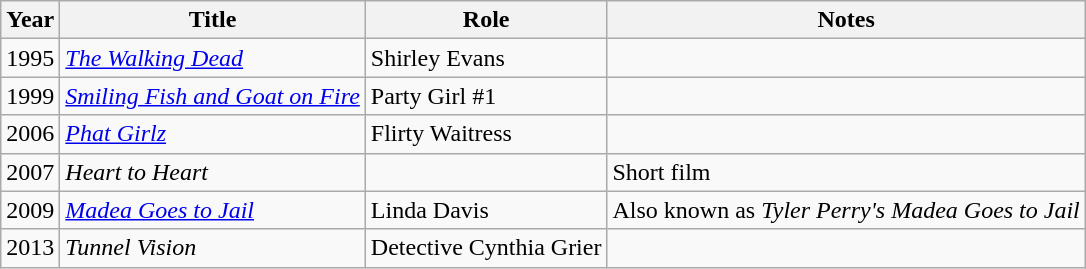<table class="wikitable sortable">
<tr>
<th>Year</th>
<th>Title</th>
<th>Role</th>
<th>Notes</th>
</tr>
<tr>
<td>1995</td>
<td><em><a href='#'>The Walking Dead</a></em></td>
<td>Shirley Evans</td>
<td></td>
</tr>
<tr>
<td>1999</td>
<td><em><a href='#'>Smiling Fish and Goat on Fire</a></em></td>
<td>Party Girl #1</td>
<td></td>
</tr>
<tr>
<td>2006</td>
<td><em><a href='#'>Phat Girlz</a></em></td>
<td>Flirty Waitress</td>
<td></td>
</tr>
<tr>
<td>2007</td>
<td><em>Heart to Heart</em></td>
<td></td>
<td>Short film</td>
</tr>
<tr>
<td>2009</td>
<td><em><a href='#'>Madea Goes to Jail</a></em></td>
<td>Linda Davis</td>
<td>Also known as <em>Tyler Perry's Madea Goes to Jail</em></td>
</tr>
<tr>
<td>2013</td>
<td><em>Tunnel Vision</em></td>
<td>Detective Cynthia Grier</td>
</tr>
</table>
